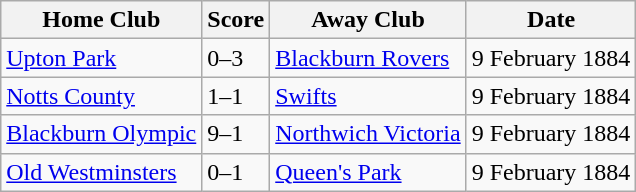<table class="wikitable">
<tr>
<th>Home Club</th>
<th>Score</th>
<th>Away Club</th>
<th>Date</th>
</tr>
<tr>
<td><a href='#'>Upton Park</a></td>
<td>0–3</td>
<td><a href='#'>Blackburn Rovers</a></td>
<td>9 February 1884</td>
</tr>
<tr>
<td><a href='#'>Notts County</a></td>
<td>1–1</td>
<td><a href='#'>Swifts</a></td>
<td>9 February 1884</td>
</tr>
<tr>
<td><a href='#'>Blackburn Olympic</a></td>
<td>9–1</td>
<td><a href='#'>Northwich Victoria</a></td>
<td>9 February 1884</td>
</tr>
<tr>
<td><a href='#'>Old Westminsters</a></td>
<td>0–1</td>
<td><a href='#'>Queen's Park</a> </td>
<td>9 February 1884</td>
</tr>
</table>
